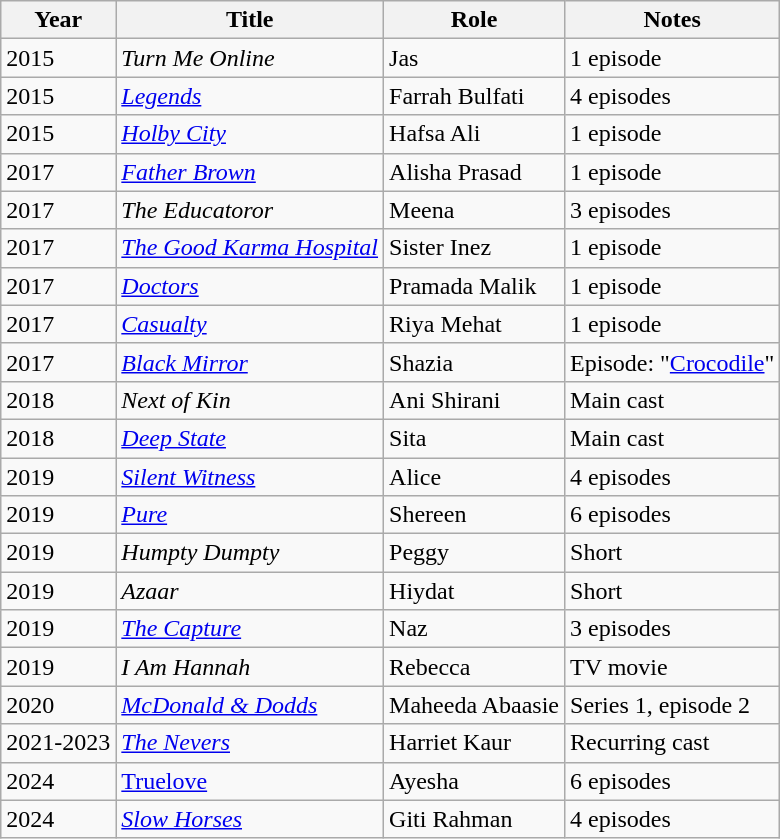<table class="wikitable sortable">
<tr>
<th>Year</th>
<th>Title</th>
<th>Role</th>
<th class="unsortable">Notes</th>
</tr>
<tr>
<td>2015</td>
<td><em>Turn Me Online</em></td>
<td>Jas</td>
<td>1 episode</td>
</tr>
<tr>
<td>2015</td>
<td><em><a href='#'>Legends</a></em></td>
<td>Farrah Bulfati</td>
<td>4 episodes</td>
</tr>
<tr>
<td>2015</td>
<td><em><a href='#'>Holby City</a></em></td>
<td>Hafsa Ali</td>
<td>1 episode</td>
</tr>
<tr>
<td>2017</td>
<td><em><a href='#'>Father Brown</a></em></td>
<td>Alisha Prasad</td>
<td>1 episode</td>
</tr>
<tr>
<td>2017</td>
<td><em>The Educatoror</em></td>
<td>Meena</td>
<td>3 episodes</td>
</tr>
<tr>
<td>2017</td>
<td><em><a href='#'>The Good Karma Hospital</a></em></td>
<td>Sister Inez</td>
<td>1 episode</td>
</tr>
<tr>
<td>2017</td>
<td><em><a href='#'>Doctors</a></em></td>
<td>Pramada Malik</td>
<td>1 episode</td>
</tr>
<tr>
<td>2017</td>
<td><em><a href='#'>Casualty</a></em></td>
<td>Riya Mehat</td>
<td>1 episode</td>
</tr>
<tr>
<td>2017</td>
<td><em><a href='#'>Black Mirror</a></em></td>
<td>Shazia</td>
<td>Episode: "<a href='#'>Crocodile</a>"</td>
</tr>
<tr>
<td>2018</td>
<td><em>Next of Kin</em></td>
<td>Ani Shirani</td>
<td>Main cast</td>
</tr>
<tr>
<td>2018</td>
<td><em><a href='#'>Deep State</a></em></td>
<td>Sita</td>
<td>Main cast</td>
</tr>
<tr>
<td>2019</td>
<td><em><a href='#'>Silent Witness</a></em></td>
<td>Alice</td>
<td>4 episodes</td>
</tr>
<tr>
<td>2019</td>
<td><em><a href='#'>Pure</a></em></td>
<td>Shereen</td>
<td>6 episodes</td>
</tr>
<tr>
<td>2019</td>
<td><em>Humpty Dumpty</em></td>
<td>Peggy</td>
<td>Short</td>
</tr>
<tr>
<td>2019</td>
<td><em>Azaar</em></td>
<td>Hiydat</td>
<td>Short</td>
</tr>
<tr>
<td>2019</td>
<td><em><a href='#'>The Capture</a></em></td>
<td>Naz</td>
<td>3 episodes</td>
</tr>
<tr>
<td>2019</td>
<td><em>I Am Hannah</em></td>
<td>Rebecca</td>
<td>TV movie</td>
</tr>
<tr>
<td>2020</td>
<td><em><a href='#'>McDonald & Dodds</a></em></td>
<td>Maheeda Abaasie</td>
<td>Series 1, episode 2</td>
</tr>
<tr>
<td>2021-2023</td>
<td><em><a href='#'>The Nevers</a></em></td>
<td>Harriet Kaur</td>
<td>Recurring cast</td>
</tr>
<tr>
<td>2024</td>
<td><a href='#'>Truelove</a></td>
<td>Ayesha</td>
<td>6 episodes</td>
</tr>
<tr>
<td>2024</td>
<td><em><a href='#'>Slow Horses</a></em></td>
<td>Giti Rahman</td>
<td>4 episodes</td>
</tr>
</table>
